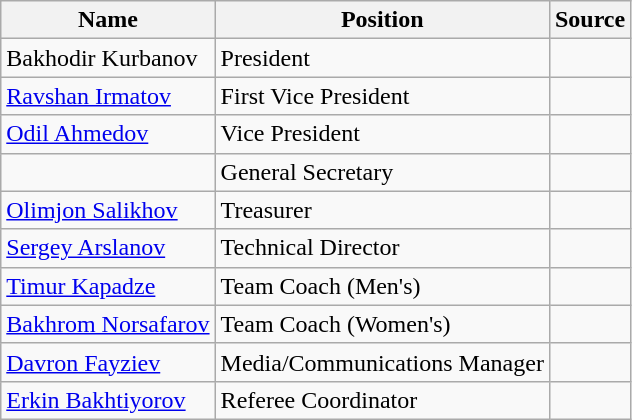<table class="wikitable">
<tr>
<th>Name</th>
<th>Position</th>
<th>Source</th>
</tr>
<tr>
<td> Bakhodir Kurbanov</td>
<td>President</td>
<td></td>
</tr>
<tr>
<td> <a href='#'>Ravshan Irmatov</a></td>
<td>First Vice President</td>
<td></td>
</tr>
<tr>
<td> <a href='#'>Odil Ahmedov</a></td>
<td>Vice President</td>
<td></td>
</tr>
<tr>
<td> </td>
<td>General Secretary</td>
<td></td>
</tr>
<tr>
<td> <a href='#'>Olimjon Salikhov</a></td>
<td>Treasurer</td>
<td></td>
</tr>
<tr>
<td> <a href='#'>Sergey Arslanov</a></td>
<td>Technical Director</td>
<td></td>
</tr>
<tr>
<td> <a href='#'>Timur Kapadze</a></td>
<td>Team Coach (Men's)</td>
<td></td>
</tr>
<tr>
<td> <a href='#'>Bakhrom Norsafarov</a></td>
<td>Team Coach (Women's)</td>
<td></td>
</tr>
<tr>
<td> <a href='#'>Davron Fayziev</a></td>
<td>Media/Communications Manager</td>
<td></td>
</tr>
<tr>
<td> <a href='#'>Erkin Bakhtiyorov</a></td>
<td>Referee Coordinator</td>
<td></td>
</tr>
</table>
